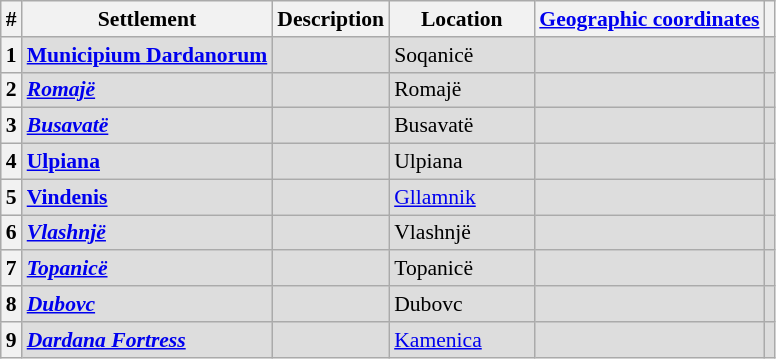<table class="sortable plainrowheaders wikitable" style="cellspacing=2px; text-align:left; font-size:90%;">
<tr style="font-size:100%; text-align:right;">
<th ! scope="col" class="sortable">#</th>
<th ! scope="col" class="sortable">Settlement</th>
<th ! scope="col">Description</th>
<th ! style="width:90px;" scope="col">Location</th>
<th ! scope="col"><a href='#'>Geographic coordinates</a></th>
<th ! scope="col"></th>
</tr>
<tr style="background:#ddd">
<th scope="col">1</th>
<td><strong><a href='#'>Municipium Dardanorum</a></strong></td>
<td></td>
<td style=text-align:left>Soqanicë</td>
<td></td>
<td align=center></td>
</tr>
<tr style="background:#ddd">
<th scope="col">2</th>
<td><strong><em><a href='#'>Romajë</a></em></strong></td>
<td></td>
<td style=text-align:left>Romajë</td>
<td></td>
<td align=center></td>
</tr>
<tr style="background:#ddd">
<th scope="col">3</th>
<td><strong><em><a href='#'>Busavatë</a></em></strong></td>
<td></td>
<td style=text-align:left>Busavatë</td>
<td></td>
<td align=center></td>
</tr>
<tr style="background:#ddd">
<th scope="col">4</th>
<td><strong><a href='#'>Ulpiana</a></strong></td>
<td></td>
<td style=text-align:left>Ulpiana</td>
<td></td>
<td align=center></td>
</tr>
<tr style="background:#ddd">
<th scope="col">5</th>
<td><strong><a href='#'>Vindenis</a></strong></td>
<td></td>
<td style=text-align:left><a href='#'>Gllamnik</a></td>
<td></td>
<td align=center></td>
</tr>
<tr style="background:#ddd">
<th scope="col">6</th>
<td><strong><em><a href='#'>Vlashnjë</a></em></strong></td>
<td></td>
<td style=text-aling:left>Vlashnjë</td>
<td></td>
<td align=center></td>
</tr>
<tr style="background:#ddd">
<th scope="col">7</th>
<td><strong><em><a href='#'>Topanicë</a></em></strong></td>
<td></td>
<td style-text-align:left>Topanicë</td>
<td></td>
<td align=center></td>
</tr>
<tr style="background:#ddd">
<th scope="col">8</th>
<td><strong><em><a href='#'>Dubovc</a></em></strong></td>
<td></td>
<td style-text-align:left>Dubovc</td>
<td></td>
<td align=center></td>
</tr>
<tr style="background:#ddd">
<th scope="col">9</th>
<td><strong><em><a href='#'>Dardana Fortress</a></em></strong></td>
<td></td>
<td style-text-align:left><a href='#'>Kamenica</a></td>
<td></td>
<td align=center></td>
</tr>
</table>
